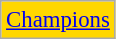<table class="wikitable" style="font-size: 95%">
<tr>
<td bgcolor="#FFD700"><a href='#'>Champions</a></td>
</tr>
</table>
